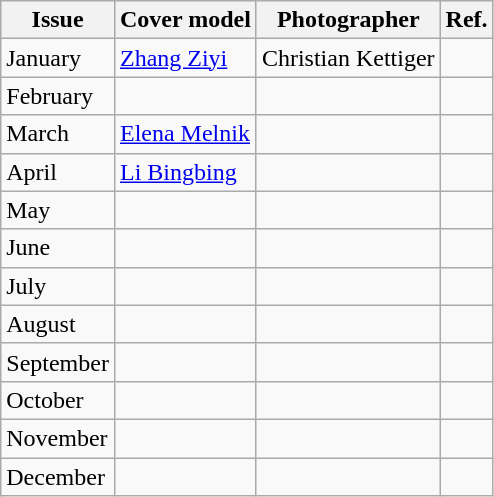<table class="sortable wikitable">
<tr>
<th>Issue</th>
<th>Cover model</th>
<th>Photographer</th>
<th>Ref.</th>
</tr>
<tr>
<td>January</td>
<td><a href='#'>Zhang Ziyi</a></td>
<td>Christian Kettiger</td>
<td></td>
</tr>
<tr>
<td>February</td>
<td></td>
<td></td>
<td></td>
</tr>
<tr>
<td>March</td>
<td><a href='#'>Elena Melnik</a></td>
<td></td>
<td></td>
</tr>
<tr>
<td>April</td>
<td><a href='#'>Li Bingbing</a></td>
<td></td>
<td></td>
</tr>
<tr>
<td>May</td>
<td></td>
<td></td>
<td></td>
</tr>
<tr>
<td>June</td>
<td></td>
<td></td>
<td></td>
</tr>
<tr>
<td>July</td>
<td></td>
<td></td>
<td></td>
</tr>
<tr>
<td>August</td>
<td></td>
<td></td>
<td></td>
</tr>
<tr>
<td>September</td>
<td></td>
<td></td>
<td></td>
</tr>
<tr>
<td>October</td>
<td></td>
<td></td>
<td></td>
</tr>
<tr>
<td>November</td>
<td></td>
<td></td>
<td></td>
</tr>
<tr>
<td>December</td>
<td></td>
<td></td>
<td></td>
</tr>
</table>
